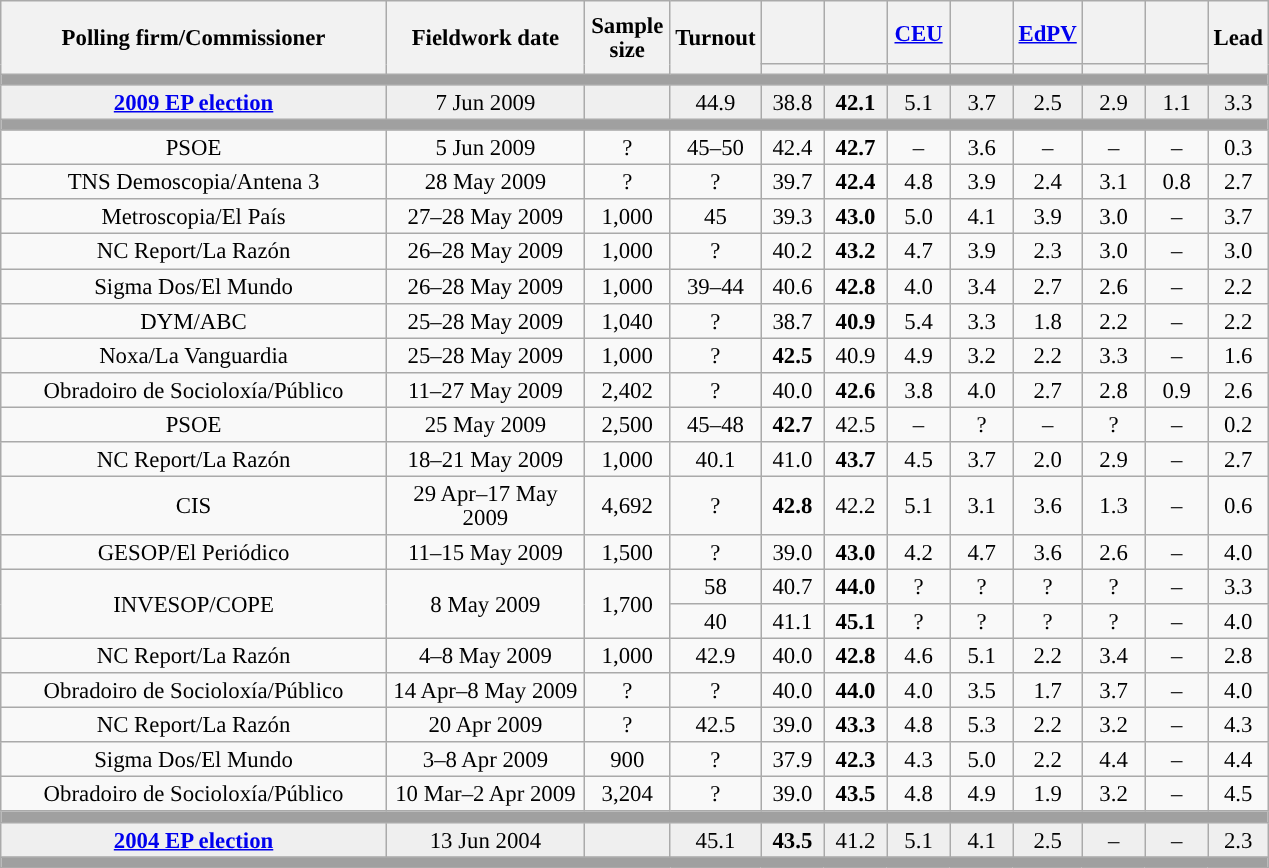<table class="wikitable collapsible collapsed" style="text-align:center; font-size:95%; line-height:16px;">
<tr style="height:42px;">
<th style="width:250px;" rowspan="2">Polling firm/Commissioner</th>
<th style="width:125px;" rowspan="2">Fieldwork date</th>
<th style="width:50px;" rowspan="2">Sample size</th>
<th style="width:45px;" rowspan="2">Turnout</th>
<th style="width:35px;"></th>
<th style="width:35px;"></th>
<th style="width:35px;"><a href='#'>CEU</a></th>
<th style="width:35px;"></th>
<th style="width:35px;"><a href='#'>EdPV</a></th>
<th style="width:35px;"></th>
<th style="width:35px;"></th>
<th style="width:30px;" rowspan="2">Lead</th>
</tr>
<tr>
<th style="color:inherit;background:"></th>
<th style="color:inherit;background:"></th>
<th style="color:inherit;background:"></th>
<th style="color:inherit;background:"></th>
<th style="color:inherit;background:"></th>
<th style="color:inherit;background:"></th>
<th style="color:inherit;background:"></th>
</tr>
<tr>
<td colspan="12" style="background:#A0A0A0"></td>
</tr>
<tr style="background:#EFEFEF;">
<td><strong><a href='#'>2009 EP election</a></strong></td>
<td>7 Jun 2009</td>
<td></td>
<td>44.9</td>
<td>38.8<br></td>
<td><strong>42.1</strong><br></td>
<td>5.1<br></td>
<td>3.7<br></td>
<td>2.5<br></td>
<td>2.9<br></td>
<td>1.1<br></td>
<td style="background:">3.3</td>
</tr>
<tr>
<td colspan="12" style="background:#A0A0A0"></td>
</tr>
<tr>
<td>PSOE</td>
<td>5 Jun 2009</td>
<td>?</td>
<td>45–50</td>
<td>42.4<br></td>
<td><strong>42.7</strong><br></td>
<td>–</td>
<td>3.6<br></td>
<td>–</td>
<td>–</td>
<td>–</td>
<td style="background:">0.3</td>
</tr>
<tr>
<td>TNS Demoscopia/Antena 3</td>
<td>28 May 2009</td>
<td>?</td>
<td>?</td>
<td>39.7<br></td>
<td><strong>42.4</strong><br></td>
<td>4.8<br></td>
<td>3.9<br></td>
<td>2.4<br></td>
<td>3.1<br></td>
<td>0.8<br></td>
<td style="background:">2.7</td>
</tr>
<tr>
<td>Metroscopia/El País</td>
<td>27–28 May 2009</td>
<td>1,000</td>
<td>45</td>
<td>39.3<br></td>
<td><strong>43.0</strong><br></td>
<td>5.0<br></td>
<td>4.1<br></td>
<td>3.9<br></td>
<td>3.0<br></td>
<td>–</td>
<td style="background:">3.7</td>
</tr>
<tr>
<td>NC Report/La Razón</td>
<td>26–28 May 2009</td>
<td>1,000</td>
<td>?</td>
<td>40.2<br></td>
<td><strong>43.2</strong><br></td>
<td>4.7<br></td>
<td>3.9<br></td>
<td>2.3<br></td>
<td>3.0<br></td>
<td>–</td>
<td style="background:">3.0</td>
</tr>
<tr>
<td>Sigma Dos/El Mundo</td>
<td>26–28 May 2009</td>
<td>1,000</td>
<td>39–44</td>
<td>40.6<br></td>
<td><strong>42.8</strong><br></td>
<td>4.0<br></td>
<td>3.4<br></td>
<td>2.7<br></td>
<td>2.6<br></td>
<td>–</td>
<td style="background:">2.2</td>
</tr>
<tr>
<td>DYM/ABC</td>
<td>25–28 May 2009</td>
<td>1,040</td>
<td>?</td>
<td>38.7<br></td>
<td><strong>40.9</strong><br></td>
<td>5.4<br></td>
<td>3.3<br></td>
<td>1.8<br></td>
<td>2.2<br></td>
<td>–</td>
<td style="background:">2.2</td>
</tr>
<tr>
<td>Noxa/La Vanguardia</td>
<td>25–28 May 2009</td>
<td>1,000</td>
<td>?</td>
<td><strong>42.5</strong><br></td>
<td>40.9<br></td>
<td>4.9<br></td>
<td>3.2<br></td>
<td>2.2<br></td>
<td>3.3<br></td>
<td>–</td>
<td style="background:">1.6</td>
</tr>
<tr>
<td>Obradoiro de Socioloxía/Público</td>
<td>11–27 May 2009</td>
<td>2,402</td>
<td>?</td>
<td>40.0<br></td>
<td><strong>42.6</strong><br></td>
<td>3.8<br></td>
<td>4.0<br></td>
<td>2.7<br></td>
<td>2.8<br></td>
<td>0.9<br></td>
<td style="background:">2.6</td>
</tr>
<tr>
<td>PSOE</td>
<td>25 May 2009</td>
<td>2,500</td>
<td>45–48</td>
<td><strong>42.7</strong><br></td>
<td>42.5<br></td>
<td>–</td>
<td>?<br></td>
<td>–</td>
<td>?<br></td>
<td>–</td>
<td style="background:">0.2</td>
</tr>
<tr>
<td>NC Report/La Razón</td>
<td>18–21 May 2009</td>
<td>1,000</td>
<td>40.1</td>
<td>41.0<br></td>
<td><strong>43.7</strong><br></td>
<td>4.5<br></td>
<td>3.7<br></td>
<td>2.0<br></td>
<td>2.9<br></td>
<td>–</td>
<td style="background:">2.7</td>
</tr>
<tr>
<td>CIS</td>
<td>29 Apr–17 May 2009</td>
<td>4,692</td>
<td>?</td>
<td><strong>42.8</strong><br></td>
<td>42.2<br></td>
<td>5.1<br></td>
<td>3.1<br></td>
<td>3.6<br></td>
<td>1.3<br></td>
<td>–</td>
<td style="background:">0.6</td>
</tr>
<tr>
<td>GESOP/El Periódico</td>
<td>11–15 May 2009</td>
<td>1,500</td>
<td>?</td>
<td>39.0<br></td>
<td><strong>43.0</strong><br></td>
<td>4.2<br></td>
<td>4.7<br></td>
<td>3.6<br></td>
<td>2.6<br></td>
<td>–</td>
<td style="background:">4.0</td>
</tr>
<tr>
<td rowspan="2">INVESOP/COPE</td>
<td rowspan="2">8 May 2009</td>
<td rowspan="2">1,700</td>
<td>58</td>
<td>40.7<br></td>
<td><strong>44.0</strong><br></td>
<td>?<br></td>
<td>?<br></td>
<td>?<br></td>
<td>?<br></td>
<td>–</td>
<td style="background:">3.3</td>
</tr>
<tr>
<td>40</td>
<td>41.1<br></td>
<td><strong>45.1</strong><br></td>
<td>?<br></td>
<td>?<br></td>
<td>?<br></td>
<td>?<br></td>
<td>–</td>
<td style="background:">4.0</td>
</tr>
<tr>
<td>NC Report/La Razón</td>
<td>4–8 May 2009</td>
<td>1,000</td>
<td>42.9</td>
<td>40.0<br></td>
<td><strong>42.8</strong><br></td>
<td>4.6<br></td>
<td>5.1<br></td>
<td>2.2<br></td>
<td>3.4<br></td>
<td>–</td>
<td style="background:">2.8</td>
</tr>
<tr>
<td>Obradoiro de Socioloxía/Público</td>
<td>14 Apr–8 May 2009</td>
<td>?</td>
<td>?</td>
<td>40.0<br></td>
<td><strong>44.0</strong><br></td>
<td>4.0<br></td>
<td>3.5<br></td>
<td>1.7<br></td>
<td>3.7<br></td>
<td>–</td>
<td style="background:">4.0</td>
</tr>
<tr>
<td>NC Report/La Razón</td>
<td>20 Apr 2009</td>
<td>?</td>
<td>42.5</td>
<td>39.0<br></td>
<td><strong>43.3</strong><br></td>
<td>4.8<br></td>
<td>5.3<br></td>
<td>2.2<br></td>
<td>3.2<br></td>
<td>–</td>
<td style="background:">4.3</td>
</tr>
<tr>
<td>Sigma Dos/El Mundo</td>
<td>3–8 Apr 2009</td>
<td>900</td>
<td>?</td>
<td>37.9<br></td>
<td><strong>42.3</strong><br></td>
<td>4.3<br></td>
<td>5.0<br></td>
<td>2.2<br></td>
<td>4.4<br></td>
<td>–</td>
<td style="background:">4.4</td>
</tr>
<tr>
<td>Obradoiro de Socioloxía/Público</td>
<td>10 Mar–2 Apr 2009</td>
<td>3,204</td>
<td>?</td>
<td>39.0<br></td>
<td><strong>43.5</strong><br></td>
<td>4.8<br></td>
<td>4.9<br></td>
<td>1.9<br></td>
<td>3.2<br></td>
<td>–</td>
<td style="background:">4.5</td>
</tr>
<tr>
<td colspan="12" style="background:#A0A0A0"></td>
</tr>
<tr style="background:#EFEFEF;">
<td><strong><a href='#'>2004 EP election</a></strong></td>
<td>13 Jun 2004</td>
<td></td>
<td>45.1</td>
<td><strong>43.5</strong><br></td>
<td>41.2<br></td>
<td>5.1<br></td>
<td>4.1<br></td>
<td>2.5<br></td>
<td>–</td>
<td>–</td>
<td style="background:">2.3</td>
</tr>
<tr>
<td colspan="12" style="background:#A0A0A0"></td>
</tr>
</table>
